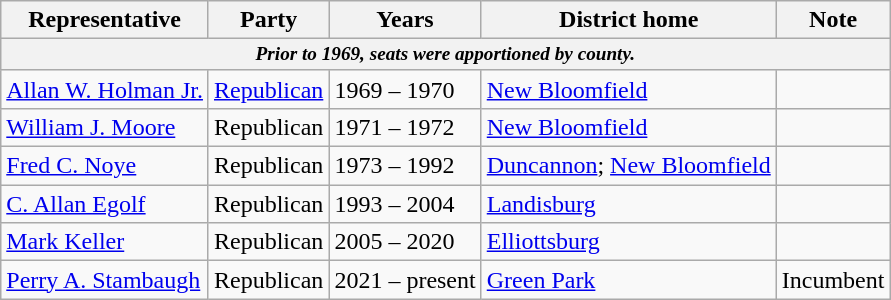<table class=wikitable>
<tr valign=bottom>
<th>Representative</th>
<th>Party</th>
<th>Years</th>
<th>District home</th>
<th>Note</th>
</tr>
<tr>
<th colspan=5 style="font-size: 80%;"><em>Prior to 1969, seats were apportioned by county.</em></th>
</tr>
<tr>
<td><a href='#'>Allan W. Holman Jr.</a></td>
<td><a href='#'>Republican</a></td>
<td>1969 – 1970</td>
<td><a href='#'>New Bloomfield</a></td>
<td></td>
</tr>
<tr>
<td><a href='#'>William J. Moore</a></td>
<td>Republican</td>
<td>1971 – 1972</td>
<td><a href='#'>New Bloomfield</a></td>
<td></td>
</tr>
<tr>
<td><a href='#'>Fred C. Noye</a></td>
<td>Republican</td>
<td>1973 – 1992</td>
<td><a href='#'>Duncannon</a>; <a href='#'>New Bloomfield</a></td>
<td></td>
</tr>
<tr>
<td><a href='#'>C. Allan Egolf</a></td>
<td>Republican</td>
<td>1993 – 2004</td>
<td><a href='#'>Landisburg</a></td>
<td></td>
</tr>
<tr>
<td><a href='#'>Mark Keller</a></td>
<td>Republican</td>
<td>2005 – 2020</td>
<td><a href='#'>Elliottsburg</a></td>
<td></td>
</tr>
<tr>
<td><a href='#'>Perry A. Stambaugh</a></td>
<td>Republican</td>
<td>2021 – present</td>
<td><a href='#'>Green Park</a></td>
<td>Incumbent</td>
</tr>
</table>
